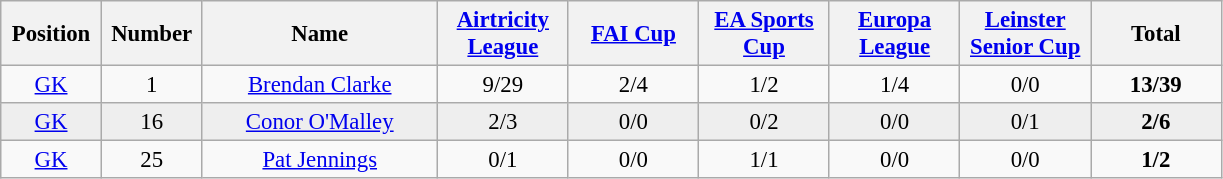<table class="wikitable" style="font-size: 95%; text-align: center;">
<tr>
<th width=60>Position</th>
<th width=60>Number</th>
<th width=150>Name</th>
<th width=80><a href='#'>Airtricity League</a></th>
<th width=80><a href='#'>FAI Cup</a></th>
<th width=80><a href='#'>EA Sports Cup</a></th>
<th width=80><a href='#'>Europa League</a></th>
<th width=80><a href='#'>Leinster Senior Cup</a></th>
<th width=80>Total</th>
</tr>
<tr>
<td><a href='#'>GK</a></td>
<td>1</td>
<td><a href='#'>Brendan Clarke</a></td>
<td>9/29</td>
<td>2/4</td>
<td>1/2</td>
<td>1/4</td>
<td>0/0</td>
<td><strong>13/39</strong></td>
</tr>
<tr style="background:#eee;">
<td><a href='#'>GK</a></td>
<td>16</td>
<td><a href='#'>Conor O'Malley</a></td>
<td>2/3</td>
<td>0/0</td>
<td>0/2</td>
<td>0/0</td>
<td>0/1</td>
<td><strong>2/6</strong></td>
</tr>
<tr>
<td><a href='#'>GK</a></td>
<td>25</td>
<td><a href='#'>Pat Jennings</a></td>
<td>0/1</td>
<td>0/0</td>
<td>1/1</td>
<td>0/0</td>
<td>0/0</td>
<td><strong>1/2</strong></td>
</tr>
</table>
